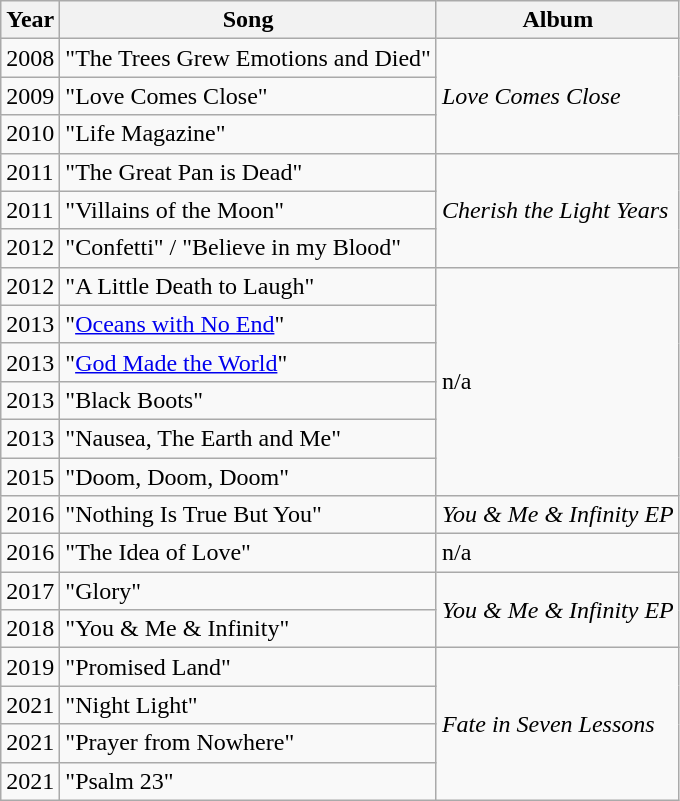<table class="wikitable">
<tr>
<th>Year</th>
<th>Song</th>
<th>Album</th>
</tr>
<tr>
<td>2008</td>
<td>"The Trees Grew Emotions and Died"</td>
<td rowspan="3"><em>Love Comes Close</em></td>
</tr>
<tr>
<td>2009</td>
<td>"Love Comes Close"</td>
</tr>
<tr>
<td>2010</td>
<td>"Life Magazine"</td>
</tr>
<tr>
<td>2011</td>
<td>"The Great Pan is Dead"</td>
<td rowspan="3"><em>Cherish the Light Years</em></td>
</tr>
<tr>
<td>2011</td>
<td>"Villains of the Moon"</td>
</tr>
<tr>
<td>2012</td>
<td>"Confetti" / "Believe in my Blood"</td>
</tr>
<tr>
<td>2012</td>
<td>"A Little Death to Laugh"</td>
<td rowspan="6">n/a</td>
</tr>
<tr>
<td>2013</td>
<td>"<a href='#'>Oceans with No End</a>"</td>
</tr>
<tr>
<td>2013</td>
<td>"<a href='#'>God Made the World</a>"</td>
</tr>
<tr>
<td>2013</td>
<td>"Black Boots"</td>
</tr>
<tr>
<td>2013</td>
<td>"Nausea, The Earth and Me"</td>
</tr>
<tr>
<td>2015</td>
<td>"Doom, Doom, Doom"</td>
</tr>
<tr>
<td>2016</td>
<td>"Nothing Is True But You"</td>
<td><em>You & Me & Infinity EP</em></td>
</tr>
<tr>
<td>2016</td>
<td>"The Idea of Love"</td>
<td>n/a</td>
</tr>
<tr>
<td>2017</td>
<td>"Glory"</td>
<td rowspan="2"><em>You & Me & Infinity EP</em></td>
</tr>
<tr>
<td>2018</td>
<td>"You & Me & Infinity"</td>
</tr>
<tr>
<td>2019</td>
<td>"Promised Land"</td>
<td rowspan="4"><em>Fate in Seven Lessons</em></td>
</tr>
<tr>
<td>2021</td>
<td>"Night Light"</td>
</tr>
<tr>
<td>2021</td>
<td>"Prayer from Nowhere"</td>
</tr>
<tr>
<td>2021</td>
<td>"Psalm 23"</td>
</tr>
</table>
